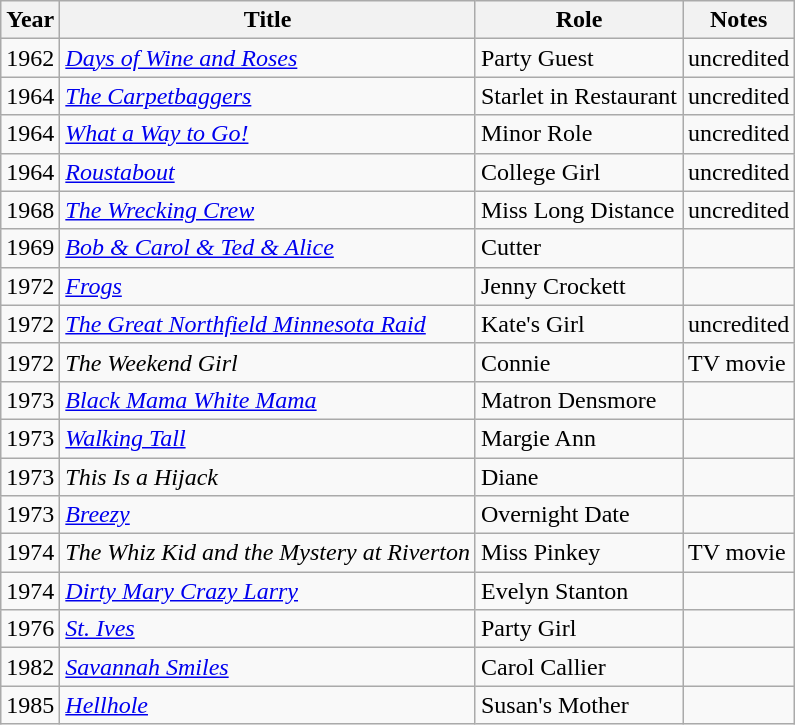<table class="wikitable sortable">
<tr>
<th>Year</th>
<th>Title</th>
<th>Role</th>
<th>Notes</th>
</tr>
<tr>
<td>1962</td>
<td><em><a href='#'>Days of Wine and Roses</a></em></td>
<td>Party Guest</td>
<td>uncredited</td>
</tr>
<tr>
<td>1964</td>
<td><em><a href='#'>The Carpetbaggers</a></em></td>
<td>Starlet in Restaurant</td>
<td>uncredited</td>
</tr>
<tr>
<td>1964</td>
<td><em><a href='#'>What a Way to Go!</a></em></td>
<td>Minor Role</td>
<td>uncredited</td>
</tr>
<tr>
<td>1964</td>
<td><em><a href='#'>Roustabout</a></em></td>
<td>College Girl</td>
<td>uncredited</td>
</tr>
<tr>
<td>1968</td>
<td><em><a href='#'>The Wrecking Crew</a></em></td>
<td>Miss Long Distance</td>
<td>uncredited</td>
</tr>
<tr>
<td>1969</td>
<td><em><a href='#'>Bob & Carol & Ted & Alice</a></em></td>
<td>Cutter</td>
<td></td>
</tr>
<tr>
<td>1972</td>
<td><em><a href='#'>Frogs</a></em></td>
<td>Jenny Crockett</td>
<td></td>
</tr>
<tr>
<td>1972</td>
<td><em><a href='#'>The Great Northfield Minnesota Raid</a></em></td>
<td>Kate's Girl</td>
<td>uncredited</td>
</tr>
<tr>
<td>1972</td>
<td><em>The Weekend Girl</em></td>
<td>Connie</td>
<td>TV movie</td>
</tr>
<tr>
<td>1973</td>
<td><em><a href='#'>Black Mama White Mama</a></em></td>
<td>Matron Densmore</td>
<td></td>
</tr>
<tr>
<td>1973</td>
<td><em><a href='#'>Walking Tall</a></em></td>
<td>Margie Ann</td>
<td></td>
</tr>
<tr>
<td>1973</td>
<td><em>This Is a Hijack</em></td>
<td>Diane</td>
<td></td>
</tr>
<tr>
<td>1973</td>
<td><em><a href='#'>Breezy</a></em></td>
<td>Overnight Date</td>
<td></td>
</tr>
<tr>
<td>1974</td>
<td><em>The Whiz Kid and the Mystery at Riverton</em></td>
<td>Miss Pinkey</td>
<td>TV movie</td>
</tr>
<tr>
<td>1974</td>
<td><em><a href='#'>Dirty Mary Crazy Larry</a></em></td>
<td>Evelyn Stanton</td>
<td></td>
</tr>
<tr>
<td>1976</td>
<td><em><a href='#'>St. Ives</a></em></td>
<td>Party Girl</td>
<td></td>
</tr>
<tr>
<td>1982</td>
<td><em><a href='#'>Savannah Smiles</a></em></td>
<td>Carol Callier</td>
<td></td>
</tr>
<tr>
<td>1985</td>
<td><em><a href='#'>Hellhole</a></em></td>
<td>Susan's Mother</td>
<td></td>
</tr>
</table>
